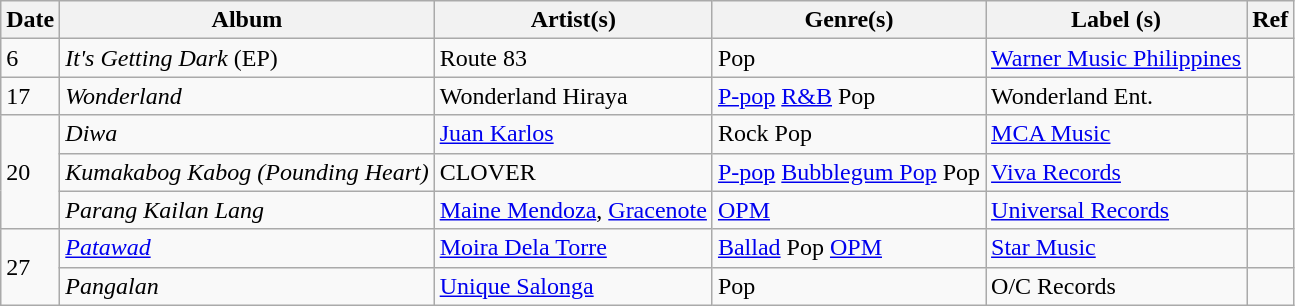<table class="wikitable">
<tr>
<th>Date</th>
<th>Album</th>
<th>Artist(s)</th>
<th>Genre(s)</th>
<th>Label (s)</th>
<th>Ref</th>
</tr>
<tr>
<td>6</td>
<td><em>It's Getting Dark</em> (EP)</td>
<td>Route 83</td>
<td>Pop</td>
<td><a href='#'>Warner Music Philippines</a></td>
<td></td>
</tr>
<tr>
<td>17</td>
<td><em>Wonderland</em></td>
<td>Wonderland Hiraya</td>
<td><a href='#'>P-pop</a> <a href='#'>R&B</a> Pop</td>
<td>Wonderland Ent.</td>
<td></td>
</tr>
<tr>
<td rowspan=3>20</td>
<td><em>Diwa</em></td>
<td><a href='#'>Juan Karlos</a></td>
<td>Rock Pop</td>
<td><a href='#'>MCA Music</a></td>
<td></td>
</tr>
<tr>
<td><em>Kumakabog Kabog (Pounding Heart)</em></td>
<td>CLOVER</td>
<td><a href='#'>P-pop</a> <a href='#'>Bubblegum Pop</a> Pop</td>
<td><a href='#'>Viva Records</a></td>
<td></td>
</tr>
<tr>
<td><em>Parang Kailan Lang</em></td>
<td><a href='#'>Maine Mendoza</a>, <a href='#'>Gracenote</a></td>
<td><a href='#'>OPM</a></td>
<td><a href='#'>Universal Records</a></td>
<td></td>
</tr>
<tr>
<td rowspan=2>27</td>
<td><em><a href='#'>Patawad</a></em></td>
<td><a href='#'>Moira Dela Torre</a></td>
<td><a href='#'>Ballad</a> Pop <a href='#'>OPM</a></td>
<td><a href='#'>Star Music</a></td>
<td></td>
</tr>
<tr>
<td><em>Pangalan</em></td>
<td><a href='#'>Unique Salonga</a></td>
<td>Pop</td>
<td>O/C Records</td>
<td></td>
</tr>
</table>
